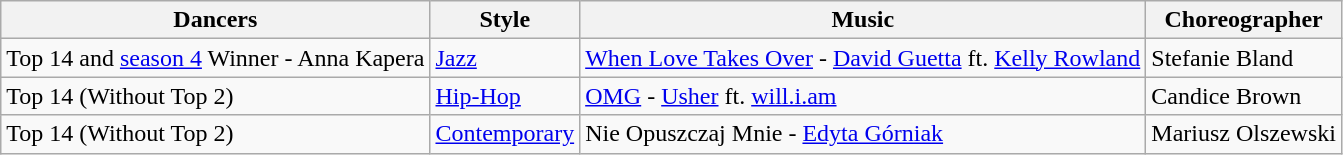<table class="wikitable">
<tr>
<th>Dancers</th>
<th>Style</th>
<th>Music</th>
<th>Choreographer</th>
</tr>
<tr>
<td>Top 14 and <a href='#'>season 4</a> Winner - Anna Kapera</td>
<td><a href='#'>Jazz</a></td>
<td><a href='#'>When Love Takes Over</a> - <a href='#'>David Guetta</a> ft. <a href='#'>Kelly Rowland</a></td>
<td>Stefanie Bland</td>
</tr>
<tr>
<td>Top 14 (Without Top 2)</td>
<td><a href='#'>Hip-Hop</a></td>
<td><a href='#'>OMG</a> - <a href='#'>Usher</a> ft. <a href='#'>will.i.am</a></td>
<td>Candice Brown</td>
</tr>
<tr>
<td>Top 14 (Without Top 2)</td>
<td><a href='#'>Contemporary</a></td>
<td>Nie Opuszczaj Mnie - <a href='#'>Edyta Górniak</a></td>
<td>Mariusz Olszewski</td>
</tr>
</table>
